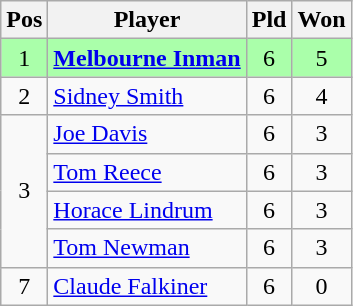<table class="wikitable" style="text-align: center;">
<tr>
<th>Pos</th>
<th>Player</th>
<th>Pld</th>
<th>Won</th>
</tr>
<tr style="background:#aaffaa;">
<td>1</td>
<td style="text-align:left;"> <strong><a href='#'>Melbourne Inman</a></strong></td>
<td>6</td>
<td>5</td>
</tr>
<tr>
<td>2</td>
<td style="text-align:left;"> <a href='#'>Sidney Smith</a></td>
<td>6</td>
<td>4</td>
</tr>
<tr>
<td rowspan=4>3</td>
<td style="text-align:left;"> <a href='#'>Joe Davis</a></td>
<td>6</td>
<td>3</td>
</tr>
<tr>
<td style="text-align:left;"> <a href='#'>Tom Reece</a></td>
<td>6</td>
<td>3</td>
</tr>
<tr>
<td style="text-align:left;"> <a href='#'>Horace Lindrum</a></td>
<td>6</td>
<td>3</td>
</tr>
<tr>
<td style="text-align:left;"> <a href='#'>Tom Newman</a></td>
<td>6</td>
<td>3</td>
</tr>
<tr>
<td>7</td>
<td style="text-align:left;"> <a href='#'>Claude Falkiner</a></td>
<td>6</td>
<td>0</td>
</tr>
</table>
